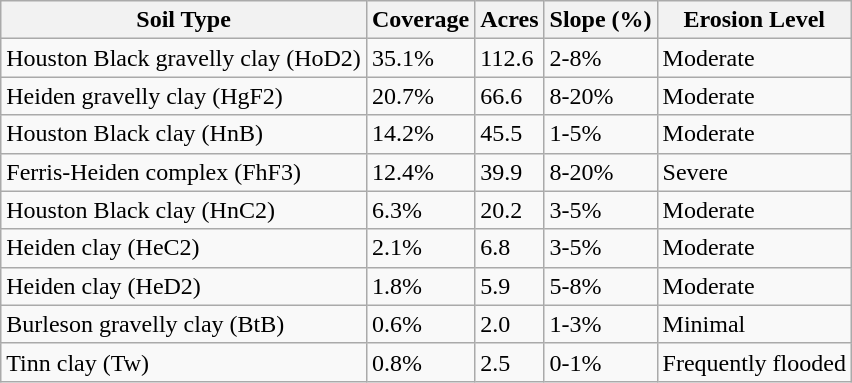<table class="wikitable">
<tr>
<th><strong>Soil Type</strong></th>
<th><strong>Coverage</strong></th>
<th><strong>Acres</strong></th>
<th><strong>Slope (%)</strong></th>
<th><strong>Erosion Level</strong></th>
</tr>
<tr>
<td>Houston Black gravelly clay (HoD2)</td>
<td>35.1%</td>
<td>112.6</td>
<td>2-8%</td>
<td>Moderate</td>
</tr>
<tr>
<td>Heiden gravelly clay (HgF2)</td>
<td>20.7%</td>
<td>66.6</td>
<td>8-20%</td>
<td>Moderate</td>
</tr>
<tr>
<td>Houston Black clay (HnB)</td>
<td>14.2%</td>
<td>45.5</td>
<td>1-5%</td>
<td>Moderate</td>
</tr>
<tr>
<td>Ferris-Heiden complex (FhF3)</td>
<td>12.4%</td>
<td>39.9</td>
<td>8-20%</td>
<td>Severe</td>
</tr>
<tr>
<td>Houston Black clay (HnC2)</td>
<td>6.3%</td>
<td>20.2</td>
<td>3-5%</td>
<td>Moderate</td>
</tr>
<tr>
<td>Heiden clay (HeC2)</td>
<td>2.1%</td>
<td>6.8</td>
<td>3-5%</td>
<td>Moderate</td>
</tr>
<tr>
<td>Heiden clay (HeD2)</td>
<td>1.8%</td>
<td>5.9</td>
<td>5-8%</td>
<td>Moderate</td>
</tr>
<tr>
<td>Burleson gravelly clay (BtB)</td>
<td>0.6%</td>
<td>2.0</td>
<td>1-3%</td>
<td>Minimal</td>
</tr>
<tr>
<td>Tinn clay (Tw)</td>
<td>0.8%</td>
<td>2.5</td>
<td>0-1%</td>
<td>Frequently flooded</td>
</tr>
</table>
